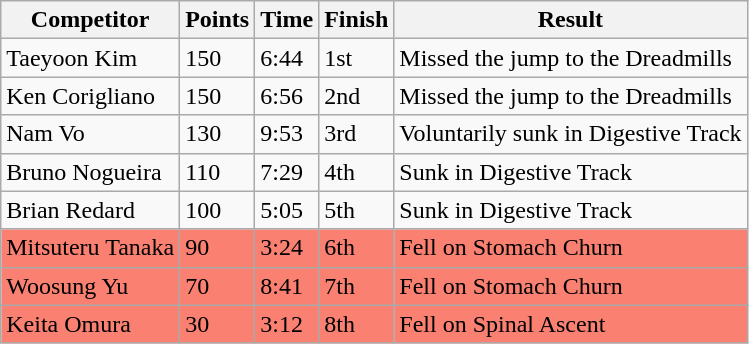<table class="wikitable sortable">
<tr>
<th nowrap="nowrap">Competitor</th>
<th>Points</th>
<th>Time</th>
<th>Finish</th>
<th>Result</th>
</tr>
<tr>
<td> Taeyoon Kim</td>
<td>150</td>
<td>6:44</td>
<td>1st</td>
<td>Missed the jump to the Dreadmills</td>
</tr>
<tr>
<td> Ken Corigliano</td>
<td>150</td>
<td>6:56</td>
<td>2nd</td>
<td>Missed the jump to the Dreadmills</td>
</tr>
<tr>
<td> Nam Vo</td>
<td>130</td>
<td>9:53</td>
<td>3rd</td>
<td>Voluntarily sunk in Digestive Track</td>
</tr>
<tr>
<td> Bruno Nogueira</td>
<td>110</td>
<td>7:29</td>
<td>4th</td>
<td>Sunk in Digestive Track</td>
</tr>
<tr>
<td> Brian Redard</td>
<td>100</td>
<td>5:05</td>
<td>5th</td>
<td>Sunk in Digestive Track</td>
</tr>
<tr style="background-color:#fa8072">
<td> Mitsuteru Tanaka</td>
<td>90</td>
<td>3:24</td>
<td>6th</td>
<td>Fell on Stomach Churn</td>
</tr>
<tr style="background-color:#fa8072">
<td> Woosung Yu</td>
<td>70</td>
<td>8:41</td>
<td>7th</td>
<td>Fell on Stomach Churn</td>
</tr>
<tr style="background-color:#fa8072">
<td> Keita Omura</td>
<td>30</td>
<td>3:12</td>
<td>8th</td>
<td>Fell on Spinal Ascent</td>
</tr>
</table>
